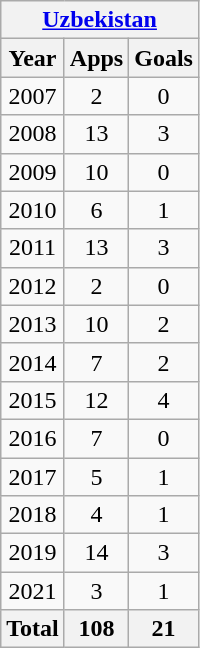<table class="wikitable" style="text-align:center">
<tr>
<th colspan=3><a href='#'>Uzbekistan</a></th>
</tr>
<tr>
<th>Year</th>
<th>Apps</th>
<th>Goals</th>
</tr>
<tr>
<td>2007</td>
<td>2</td>
<td>0</td>
</tr>
<tr>
<td>2008</td>
<td>13</td>
<td>3</td>
</tr>
<tr>
<td>2009</td>
<td>10</td>
<td>0</td>
</tr>
<tr>
<td>2010</td>
<td>6</td>
<td>1</td>
</tr>
<tr>
<td>2011</td>
<td>13</td>
<td>3</td>
</tr>
<tr>
<td>2012</td>
<td>2</td>
<td>0</td>
</tr>
<tr>
<td>2013</td>
<td>10</td>
<td>2</td>
</tr>
<tr>
<td>2014</td>
<td>7</td>
<td>2</td>
</tr>
<tr>
<td>2015</td>
<td>12</td>
<td>4</td>
</tr>
<tr>
<td>2016</td>
<td>7</td>
<td>0</td>
</tr>
<tr>
<td>2017</td>
<td>5</td>
<td>1</td>
</tr>
<tr>
<td>2018</td>
<td>4</td>
<td>1</td>
</tr>
<tr>
<td>2019</td>
<td>14</td>
<td>3</td>
</tr>
<tr>
<td>2021</td>
<td>3</td>
<td>1</td>
</tr>
<tr>
<th>Total</th>
<th>108</th>
<th>21</th>
</tr>
</table>
